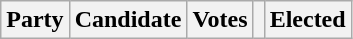<table class="wikitable">
<tr>
<th colspan="2">Party</th>
<th>Candidate</th>
<th>Votes</th>
<th></th>
<th>Elected<br>













</th>
</tr>
</table>
